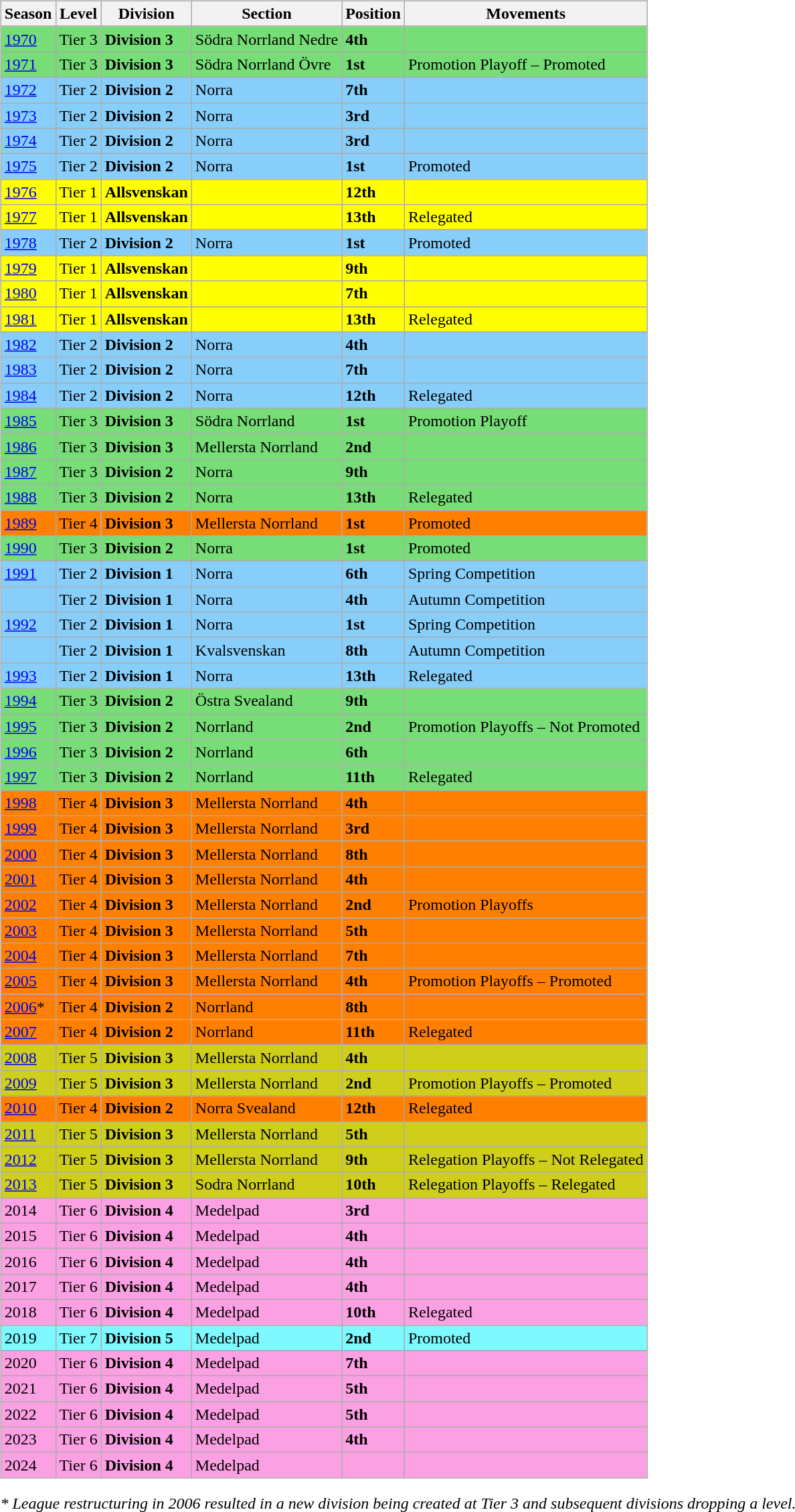<table>
<tr>
<td valign="top" width=0%><br><table class="wikitable">
<tr style="background:#f0f6fa;">
<th><strong>Season</strong></th>
<th><strong>Level</strong></th>
<th><strong>Division</strong></th>
<th><strong>Section</strong></th>
<th><strong>Position</strong></th>
<th><strong>Movements</strong></th>
</tr>
<tr>
<td style="background:#77DD77;"><a href='#'>1970</a></td>
<td style="background:#77DD77;">Tier 3</td>
<td style="background:#77DD77;"><strong>Division 3</strong></td>
<td style="background:#77DD77;">Södra Norrland Nedre</td>
<td style="background:#77DD77;"><strong>4th</strong></td>
<td style="background:#77DD77;"></td>
</tr>
<tr>
<td style="background:#77DD77;"><a href='#'>1971</a></td>
<td style="background:#77DD77;">Tier 3</td>
<td style="background:#77DD77;"><strong>Division 3</strong></td>
<td style="background:#77DD77;">Södra Norrland Övre</td>
<td style="background:#77DD77;"><strong>1st</strong></td>
<td style="background:#77DD77;">Promotion Playoff – Promoted</td>
</tr>
<tr>
<td style="background:#87CEFA;"><a href='#'>1972</a></td>
<td style="background:#87CEFA;">Tier 2</td>
<td style="background:#87CEFA;"><strong>Division 2</strong></td>
<td style="background:#87CEFA;">Norra</td>
<td style="background:#87CEFA;"><strong>7th</strong></td>
<td style="background:#87CEFA;"></td>
</tr>
<tr>
<td style="background:#87CEFA;"><a href='#'>1973</a></td>
<td style="background:#87CEFA;">Tier 2</td>
<td style="background:#87CEFA;"><strong>Division 2</strong></td>
<td style="background:#87CEFA;">Norra</td>
<td style="background:#87CEFA;"><strong>3rd</strong></td>
<td style="background:#87CEFA;"></td>
</tr>
<tr>
<td style="background:#87CEFA;"><a href='#'>1974</a></td>
<td style="background:#87CEFA;">Tier 2</td>
<td style="background:#87CEFA;"><strong>Division 2</strong></td>
<td style="background:#87CEFA;">Norra</td>
<td style="background:#87CEFA;"><strong>3rd</strong></td>
<td style="background:#87CEFA;"></td>
</tr>
<tr>
<td style="background:#87CEFA;"><a href='#'>1975</a></td>
<td style="background:#87CEFA;">Tier 2</td>
<td style="background:#87CEFA;"><strong>Division 2</strong></td>
<td style="background:#87CEFA;">Norra</td>
<td style="background:#87CEFA;"><strong>1st</strong></td>
<td style="background:#87CEFA;">Promoted</td>
</tr>
<tr>
<td style="background:#FFFF00;"><a href='#'>1976</a></td>
<td style="background:#FFFF00;">Tier 1</td>
<td style="background:#FFFF00;"><strong>  Allsvenskan </strong></td>
<td style="background:#FFFF00;"></td>
<td style="background:#FFFF00;"><strong>12th</strong></td>
<td style="background:#FFFF00;"></td>
</tr>
<tr>
<td style="background:#FFFF00;"><a href='#'>1977</a></td>
<td style="background:#FFFF00;">Tier 1</td>
<td style="background:#FFFF00;"><strong>  Allsvenskan </strong></td>
<td style="background:#FFFF00;"></td>
<td style="background:#FFFF00;"><strong>13th</strong></td>
<td style="background:#FFFF00;">Relegated</td>
</tr>
<tr>
<td style="background:#87CEFA;"><a href='#'>1978</a></td>
<td style="background:#87CEFA;">Tier 2</td>
<td style="background:#87CEFA;"><strong>Division 2</strong></td>
<td style="background:#87CEFA;">Norra</td>
<td style="background:#87CEFA;"><strong>1st</strong></td>
<td style="background:#87CEFA;">Promoted</td>
</tr>
<tr>
<td style="background:#FFFF00;"><a href='#'>1979</a></td>
<td style="background:#FFFF00;">Tier 1</td>
<td style="background:#FFFF00;"><strong>  Allsvenskan </strong></td>
<td style="background:#FFFF00;"></td>
<td style="background:#FFFF00;"><strong>9th</strong></td>
<td style="background:#FFFF00;"></td>
</tr>
<tr>
<td style="background:#FFFF00;"><a href='#'>1980</a></td>
<td style="background:#FFFF00;">Tier 1</td>
<td style="background:#FFFF00;"><strong>  Allsvenskan </strong></td>
<td style="background:#FFFF00;"></td>
<td style="background:#FFFF00;"><strong>7th</strong></td>
<td style="background:#FFFF00;"></td>
</tr>
<tr>
<td style="background:#FFFF00;"><a href='#'>1981</a></td>
<td style="background:#FFFF00;">Tier 1</td>
<td style="background:#FFFF00;"><strong>  Allsvenskan </strong></td>
<td style="background:#FFFF00;"></td>
<td style="background:#FFFF00;"><strong>13th</strong></td>
<td style="background:#FFFF00;">Relegated</td>
</tr>
<tr>
<td style="background:#87CEFA;"><a href='#'>1982</a></td>
<td style="background:#87CEFA;">Tier 2</td>
<td style="background:#87CEFA;"><strong>Division 2</strong></td>
<td style="background:#87CEFA;">Norra</td>
<td style="background:#87CEFA;"><strong>4th</strong></td>
<td style="background:#87CEFA;"></td>
</tr>
<tr>
<td style="background:#87CEFA;"><a href='#'>1983</a></td>
<td style="background:#87CEFA;">Tier 2</td>
<td style="background:#87CEFA;"><strong>Division 2</strong></td>
<td style="background:#87CEFA;">Norra</td>
<td style="background:#87CEFA;"><strong>7th</strong></td>
<td style="background:#87CEFA;"></td>
</tr>
<tr>
<td style="background:#87CEFA;"><a href='#'>1984</a></td>
<td style="background:#87CEFA;">Tier 2</td>
<td style="background:#87CEFA;"><strong>Division 2</strong></td>
<td style="background:#87CEFA;">Norra</td>
<td style="background:#87CEFA;"><strong>12th</strong></td>
<td style="background:#87CEFA;">Relegated</td>
</tr>
<tr>
<td style="background:#77DD77;"><a href='#'>1985</a></td>
<td style="background:#77DD77;">Tier 3</td>
<td style="background:#77DD77;"><strong>Division 3</strong></td>
<td style="background:#77DD77;">Södra Norrland</td>
<td style="background:#77DD77;"><strong>1st</strong></td>
<td style="background:#77DD77;">Promotion Playoff</td>
</tr>
<tr>
<td style="background:#77DD77;"><a href='#'>1986</a></td>
<td style="background:#77DD77;">Tier 3</td>
<td style="background:#77DD77;"><strong>Division 3</strong></td>
<td style="background:#77DD77;">Mellersta Norrland</td>
<td style="background:#77DD77;"><strong>2nd</strong></td>
<td style="background:#77DD77;"></td>
</tr>
<tr>
<td style="background:#77DD77;"><a href='#'>1987</a></td>
<td style="background:#77DD77;">Tier 3</td>
<td style="background:#77DD77;"><strong>Division 2</strong></td>
<td style="background:#77DD77;">Norra</td>
<td style="background:#77DD77;"><strong>9th</strong></td>
<td style="background:#77DD77;"></td>
</tr>
<tr>
<td style="background:#77DD77;"><a href='#'>1988</a></td>
<td style="background:#77DD77;">Tier 3</td>
<td style="background:#77DD77;"><strong>Division 2</strong></td>
<td style="background:#77DD77;">Norra</td>
<td style="background:#77DD77;"><strong>13th</strong></td>
<td style="background:#77DD77;">Relegated</td>
</tr>
<tr>
<td style="background:#FF7F00;"><a href='#'>1989</a></td>
<td style="background:#FF7F00;">Tier 4</td>
<td style="background:#FF7F00;"><strong>Division 3</strong></td>
<td style="background:#FF7F00;">Mellersta Norrland</td>
<td style="background:#FF7F00;"><strong>1st</strong></td>
<td style="background:#FF7F00;">Promoted</td>
</tr>
<tr>
<td style="background:#77DD77;"><a href='#'>1990</a></td>
<td style="background:#77DD77;">Tier 3</td>
<td style="background:#77DD77;"><strong>Division 2</strong></td>
<td style="background:#77DD77;">Norra</td>
<td style="background:#77DD77;"><strong>1st</strong></td>
<td style="background:#77DD77;">Promoted</td>
</tr>
<tr>
<td style="background:#87CEFA;"><a href='#'>1991</a></td>
<td style="background:#87CEFA;">Tier 2</td>
<td style="background:#87CEFA;"><strong>Division 1</strong></td>
<td style="background:#87CEFA;">Norra</td>
<td style="background:#87CEFA;"><strong>6th</strong></td>
<td style="background:#87CEFA;">Spring Competition</td>
</tr>
<tr>
<td style="background:#87CEFA;"></td>
<td style="background:#87CEFA;">Tier 2</td>
<td style="background:#87CEFA;"><strong>Division 1</strong></td>
<td style="background:#87CEFA;">Norra</td>
<td style="background:#87CEFA;"><strong>4th</strong></td>
<td style="background:#87CEFA;">Autumn Competition</td>
</tr>
<tr>
<td style="background:#87CEFA;"><a href='#'>1992</a></td>
<td style="background:#87CEFA;">Tier 2</td>
<td style="background:#87CEFA;"><strong>Division 1</strong></td>
<td style="background:#87CEFA;">Norra</td>
<td style="background:#87CEFA;"><strong>1st</strong></td>
<td style="background:#87CEFA;">Spring Competition</td>
</tr>
<tr>
<td style="background:#87CEFA;"></td>
<td style="background:#87CEFA;">Tier 2</td>
<td style="background:#87CEFA;"><strong>Division 1</strong></td>
<td style="background:#87CEFA;">Kvalsvenskan</td>
<td style="background:#87CEFA;"><strong>8th</strong></td>
<td style="background:#87CEFA;">Autumn Competition</td>
</tr>
<tr>
<td style="background:#87CEFA;"><a href='#'>1993</a></td>
<td style="background:#87CEFA;">Tier 2</td>
<td style="background:#87CEFA;"><strong>Division 1</strong></td>
<td style="background:#87CEFA;">Norra</td>
<td style="background:#87CEFA;"><strong>13th</strong></td>
<td style="background:#87CEFA;">Relegated</td>
</tr>
<tr>
<td style="background:#77DD77;"><a href='#'>1994</a></td>
<td style="background:#77DD77;">Tier 3</td>
<td style="background:#77DD77;"><strong>Division 2</strong></td>
<td style="background:#77DD77;">Östra Svealand</td>
<td style="background:#77DD77;"><strong>9th</strong></td>
<td style="background:#77DD77;"></td>
</tr>
<tr>
<td style="background:#77DD77;"><a href='#'>1995</a></td>
<td style="background:#77DD77;">Tier 3</td>
<td style="background:#77DD77;"><strong>Division 2</strong></td>
<td style="background:#77DD77;">Norrland</td>
<td style="background:#77DD77;"><strong>2nd</strong></td>
<td style="background:#77DD77;">Promotion Playoffs – Not Promoted</td>
</tr>
<tr>
<td style="background:#77DD77;"><a href='#'>1996</a></td>
<td style="background:#77DD77;">Tier 3</td>
<td style="background:#77DD77;"><strong>Division 2</strong></td>
<td style="background:#77DD77;">Norrland</td>
<td style="background:#77DD77;"><strong>6th</strong></td>
<td style="background:#77DD77;"></td>
</tr>
<tr>
<td style="background:#77DD77;"><a href='#'>1997</a></td>
<td style="background:#77DD77;">Tier 3</td>
<td style="background:#77DD77;"><strong>Division 2</strong></td>
<td style="background:#77DD77;">Norrland</td>
<td style="background:#77DD77;"><strong>11th</strong></td>
<td style="background:#77DD77;">Relegated</td>
</tr>
<tr>
<td style="background:#FF7F00;"><a href='#'>1998</a></td>
<td style="background:#FF7F00;">Tier 4</td>
<td style="background:#FF7F00;"><strong>Division 3</strong></td>
<td style="background:#FF7F00;">Mellersta Norrland</td>
<td style="background:#FF7F00;"><strong>4th</strong></td>
<td style="background:#FF7F00;"></td>
</tr>
<tr>
<td style="background:#FF7F00;"><a href='#'>1999</a></td>
<td style="background:#FF7F00;">Tier 4</td>
<td style="background:#FF7F00;"><strong>Division 3</strong></td>
<td style="background:#FF7F00;">Mellersta Norrland</td>
<td style="background:#FF7F00;"><strong>3rd</strong></td>
<td style="background:#FF7F00;"></td>
</tr>
<tr>
<td style="background:#FF7F00;"><a href='#'>2000</a></td>
<td style="background:#FF7F00;">Tier 4</td>
<td style="background:#FF7F00;"><strong>Division 3</strong></td>
<td style="background:#FF7F00;">Mellersta Norrland</td>
<td style="background:#FF7F00;"><strong>8th</strong></td>
<td style="background:#FF7F00;"></td>
</tr>
<tr>
<td style="background:#FF7F00;"><a href='#'>2001</a></td>
<td style="background:#FF7F00;">Tier 4</td>
<td style="background:#FF7F00;"><strong>Division 3</strong></td>
<td style="background:#FF7F00;">Mellersta Norrland</td>
<td style="background:#FF7F00;"><strong>4th</strong></td>
<td style="background:#FF7F00;"></td>
</tr>
<tr>
<td style="background:#FF7F00;"><a href='#'>2002</a></td>
<td style="background:#FF7F00;">Tier 4</td>
<td style="background:#FF7F00;"><strong>Division 3</strong></td>
<td style="background:#FF7F00;">Mellersta Norrland</td>
<td style="background:#FF7F00;"><strong>2nd</strong></td>
<td style="background:#FF7F00;">Promotion Playoffs</td>
</tr>
<tr>
<td style="background:#FF7F00;"><a href='#'>2003</a></td>
<td style="background:#FF7F00;">Tier 4</td>
<td style="background:#FF7F00;"><strong>Division 3</strong></td>
<td style="background:#FF7F00;">Mellersta Norrland</td>
<td style="background:#FF7F00;"><strong>5th</strong></td>
<td style="background:#FF7F00;"></td>
</tr>
<tr>
<td style="background:#FF7F00;"><a href='#'>2004</a></td>
<td style="background:#FF7F00;">Tier 4</td>
<td style="background:#FF7F00;"><strong>Division 3</strong></td>
<td style="background:#FF7F00;">Mellersta Norrland</td>
<td style="background:#FF7F00;"><strong>7th</strong></td>
<td style="background:#FF7F00;"></td>
</tr>
<tr>
<td style="background:#FF7F00;"><a href='#'>2005</a></td>
<td style="background:#FF7F00;">Tier 4</td>
<td style="background:#FF7F00;"><strong>Division 3</strong></td>
<td style="background:#FF7F00;">Mellersta Norrland</td>
<td style="background:#FF7F00;"><strong>4th</strong></td>
<td style="background:#FF7F00;">Promotion Playoffs – Promoted</td>
</tr>
<tr>
<td style="background:#FF7F00;"><a href='#'>2006</a>*</td>
<td style="background:#FF7F00;">Tier 4</td>
<td style="background:#FF7F00;"><strong>Division 2</strong></td>
<td style="background:#FF7F00;">Norrland</td>
<td style="background:#FF7F00;"><strong>8th</strong></td>
<td style="background:#FF7F00;"></td>
</tr>
<tr>
<td style="background:#FF7F00;"><a href='#'>2007</a></td>
<td style="background:#FF7F00;">Tier 4</td>
<td style="background:#FF7F00;"><strong>Division 2</strong></td>
<td style="background:#FF7F00;">Norrland</td>
<td style="background:#FF7F00;"><strong>11th</strong></td>
<td style="background:#FF7F00;">Relegated</td>
</tr>
<tr>
<td style="background:#CECE1B;"><a href='#'>2008</a></td>
<td style="background:#CECE1B;">Tier 5</td>
<td style="background:#CECE1B;"><strong>Division 3</strong></td>
<td style="background:#CECE1B;">Mellersta Norrland</td>
<td style="background:#CECE1B;"><strong>4th</strong></td>
<td style="background:#CECE1B;"></td>
</tr>
<tr>
<td style="background:#CECE1B;"><a href='#'>2009</a></td>
<td style="background:#CECE1B;">Tier 5</td>
<td style="background:#CECE1B;"><strong>Division 3</strong></td>
<td style="background:#CECE1B;">Mellersta Norrland</td>
<td style="background:#CECE1B;"><strong>2nd</strong></td>
<td style="background:#CECE1B;">Promotion Playoffs – Promoted</td>
</tr>
<tr>
<td style="background:#FF7F00;"><a href='#'>2010</a></td>
<td style="background:#FF7F00;">Tier 4</td>
<td style="background:#FF7F00;"><strong>Division 2</strong></td>
<td style="background:#FF7F00;">Norra Svealand</td>
<td style="background:#FF7F00;"><strong>12th</strong></td>
<td style="background:#FF7F00;">Relegated</td>
</tr>
<tr>
<td style="background:#CECE1B;"><a href='#'>2011</a></td>
<td style="background:#CECE1B;">Tier 5</td>
<td style="background:#CECE1B;"><strong>Division 3</strong></td>
<td style="background:#CECE1B;">Mellersta Norrland</td>
<td style="background:#CECE1B;"><strong>5th</strong></td>
<td style="background:#CECE1B;"></td>
</tr>
<tr>
<td style="background:#CECE1B;"><a href='#'>2012</a></td>
<td style="background:#CECE1B;">Tier 5</td>
<td style="background:#CECE1B;"><strong>Division 3</strong></td>
<td style="background:#CECE1B;">Mellersta Norrland</td>
<td style="background:#CECE1B;"><strong>9th</strong></td>
<td style="background:#CECE1B;">Relegation Playoffs – Not Relegated</td>
</tr>
<tr>
<td style="background:#CECE1B;"><a href='#'>2013</a></td>
<td style="background:#CECE1B;">Tier 5</td>
<td style="background:#CECE1B;"><strong>Division 3</strong></td>
<td style="background:#CECE1B;">Sodra Norrland</td>
<td style="background:#CECE1B;"><strong>10th</strong></td>
<td style="background:#CECE1B;">Relegation Playoffs – Relegated</td>
</tr>
<tr>
<td style="background:#FBA0E3;">2014</td>
<td style="background:#FBA0E3;">Tier 6</td>
<td style="background:#FBA0E3;"><strong>Division 4</strong></td>
<td style="background:#FBA0E3;">Medelpad</td>
<td style="background:#FBA0E3;"><strong>3rd</strong></td>
<td style="background:#FBA0E3;"></td>
</tr>
<tr>
<td style="background:#FBA0E3;">2015</td>
<td style="background:#FBA0E3;">Tier 6</td>
<td style="background:#FBA0E3;"><strong>Division 4</strong></td>
<td style="background:#FBA0E3;">Medelpad</td>
<td style="background:#FBA0E3;"><strong>4th</strong></td>
<td style="background:#FBA0E3;"></td>
</tr>
<tr>
<td style="background:#FBA0E3;">2016</td>
<td style="background:#FBA0E3;">Tier 6</td>
<td style="background:#FBA0E3;"><strong>Division 4</strong></td>
<td style="background:#FBA0E3;">Medelpad</td>
<td style="background:#FBA0E3;"><strong>4th</strong></td>
<td style="background:#FBA0E3;"></td>
</tr>
<tr>
<td style="background:#FBA0E3;">2017</td>
<td style="background:#FBA0E3;">Tier 6</td>
<td style="background:#FBA0E3;"><strong>Division 4</strong></td>
<td style="background:#FBA0E3;">Medelpad</td>
<td style="background:#FBA0E3;"><strong>4th</strong></td>
<td style="background:#FBA0E3;"></td>
</tr>
<tr>
<td style="background:#FBA0E3;">2018</td>
<td style="background:#FBA0E3;">Tier 6</td>
<td style="background:#FBA0E3;"><strong>Division 4</strong></td>
<td style="background:#FBA0E3;">Medelpad</td>
<td style="background:#FBA0E3;"><strong>10th</strong></td>
<td style="background:#FBA0E3;">Relegated</td>
</tr>
<tr>
<td style="background:#7DF9FF;">2019</td>
<td style="background:#7DF9FF;">Tier 7</td>
<td style="background:#7DF9FF;"><strong>Division 5</strong></td>
<td style="background:#7DF9FF;">Medelpad</td>
<td style="background:#7DF9FF;"><strong>2nd</strong></td>
<td style="background:#7DF9FF;">Promoted</td>
</tr>
<tr>
<td style="background:#FBA0E3;">2020</td>
<td style="background:#FBA0E3;">Tier 6</td>
<td style="background:#FBA0E3;"><strong>Division 4</strong></td>
<td style="background:#FBA0E3;">Medelpad</td>
<td style="background:#FBA0E3;"><strong>7th</strong></td>
<td style="background:#FBA0E3;"></td>
</tr>
<tr>
<td style="background:#FBA0E3;">2021</td>
<td style="background:#FBA0E3;">Tier 6</td>
<td style="background:#FBA0E3;"><strong>Division 4</strong></td>
<td style="background:#FBA0E3;">Medelpad</td>
<td style="background:#FBA0E3;"><strong>5th</strong></td>
<td style="background:#FBA0E3;"></td>
</tr>
<tr>
<td style="background:#FBA0E3;">2022</td>
<td style="background:#FBA0E3;">Tier 6</td>
<td style="background:#FBA0E3;"><strong>Division 4</strong></td>
<td style="background:#FBA0E3;">Medelpad</td>
<td style="background:#FBA0E3;"><strong>5th</strong></td>
<td style="background:#FBA0E3;"></td>
</tr>
<tr>
<td style="background:#FBA0E3;">2023</td>
<td style="background:#FBA0E3;">Tier 6</td>
<td style="background:#FBA0E3;"><strong>Division 4</strong></td>
<td style="background:#FBA0E3;">Medelpad</td>
<td style="background:#FBA0E3;"><strong>4th</strong></td>
<td style="background:#FBA0E3;"></td>
</tr>
<tr>
<td style="background:#FBA0E3;">2024</td>
<td style="background:#FBA0E3;">Tier 6</td>
<td style="background:#FBA0E3;"><strong>Division 4</strong></td>
<td style="background:#FBA0E3;">Medelpad</td>
<td style="background:#FBA0E3;"></td>
<td style="background:#FBA0E3;"></td>
</tr>
</table>
<em>* League restructuring in 2006 resulted in a new division being created at Tier 3 and subsequent divisions dropping a level.</em>


</td>
</tr>
</table>
